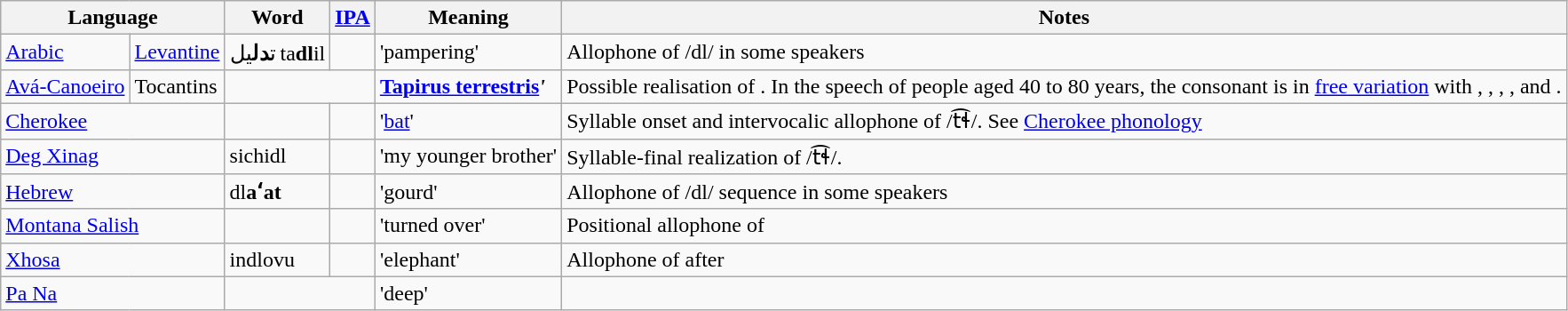<table class=wikitable>
<tr>
<th colspan="2">Language</th>
<th>Word</th>
<th><a href='#'>IPA</a></th>
<th>Meaning</th>
<th>Notes</th>
</tr>
<tr>
<td><a href='#'>Arabic</a></td>
<td><a href='#'>Levantine</a></td>
<td>ت<strong>دل</strong>يل ta<strong>dl</strong>il</td>
<td></td>
<td>'pampering'</td>
<td>Allophone of /dl/ in some speakers</td>
</tr>
<tr>
<td><a href='#'>Avá-Canoeiro</a></td>
<td>Tocantins</td>
<td colspan=2 align=center></td>
<td><strong><a href='#'>Tapirus terrestris</a><em>'</td>
<td>Possible realisation of . In the speech of people aged 40 to 80 years, the consonant is in <a href='#'>free variation</a> with , , , ,  and .</td>
</tr>
<tr>
<td colspan="2"><a href='#'>Cherokee</a></td>
<td> </em><em></td>
<td></td>
<td>'<a href='#'>bat</a>'</td>
<td>Syllable onset and intervocalic allophone of /t͡ɬ/. See <a href='#'>Cherokee phonology</a></td>
</tr>
<tr>
<td colspan="2"><a href='#'>Deg Xinag</a></td>
<td></em>sichi</strong>dl<strong><em></td>
<td></td>
<td>'my younger brother'</td>
<td>Syllable-final realization of /t͡ɬ/.</td>
</tr>
<tr>
<td colspan="2"><a href='#'>Hebrew</a></td>
<td> </em></strong>dl<strong>aʻat<em></td>
<td align=center></td>
<td>'gourd'</td>
<td>Allophone of /dl/ sequence in some speakers</td>
</tr>
<tr>
<td colspan="2"><a href='#'>Montana Salish</a></td>
<td></em><em></td>
<td></td>
<td>'turned over'</td>
<td>Positional allophone of </td>
</tr>
<tr>
<td colspan="2"><a href='#'>Xhosa</a></td>
<td></em>indlovu<em></td>
<td></td>
<td>'elephant'</td>
<td>Allophone of  after </td>
</tr>
<tr>
<td colspan="2"><a href='#'>Pa Na</a></td>
<td colspan=2 align=center></td>
<td>'deep'</td>
<td></td>
</tr>
</table>
